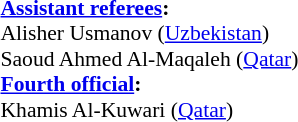<table width=50% style="font-size: 90%">
<tr>
<td><br><strong><a href='#'>Assistant referees</a>:</strong>
<br>Alisher Usmanov (<a href='#'>Uzbekistan</a>)
<br>Saoud Ahmed Al-Maqaleh (<a href='#'>Qatar</a>)
<br><strong><a href='#'>Fourth official</a>:</strong>
<br>Khamis Al-Kuwari (<a href='#'>Qatar</a>)</td>
</tr>
</table>
